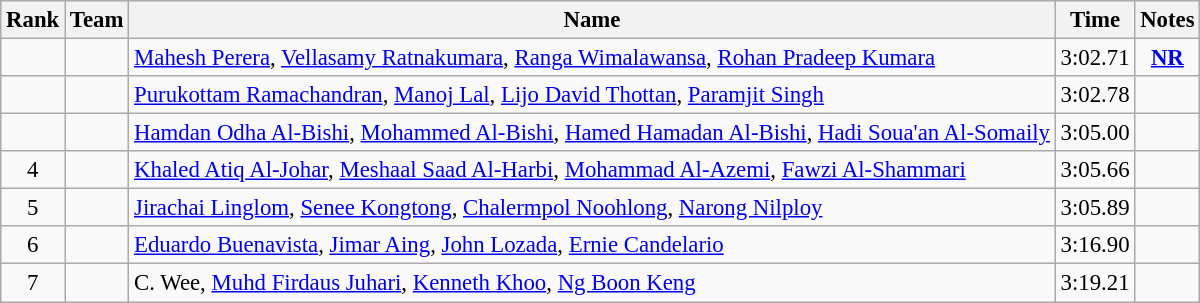<table class="wikitable sortable" style="text-align:center;font-size:95%">
<tr>
<th>Rank</th>
<th>Team</th>
<th>Name</th>
<th>Time</th>
<th>Notes</th>
</tr>
<tr>
<td></td>
<td align=left></td>
<td align=left><a href='#'>Mahesh Perera</a>, <a href='#'>Vellasamy Ratnakumara</a>, <a href='#'>Ranga Wimalawansa</a>, <a href='#'>Rohan Pradeep Kumara</a></td>
<td>3:02.71</td>
<td><strong><a href='#'>NR</a></strong></td>
</tr>
<tr>
<td></td>
<td align=left></td>
<td align=left><a href='#'>Purukottam Ramachandran</a>, <a href='#'>Manoj Lal</a>, <a href='#'>Lijo David Thottan</a>, <a href='#'>Paramjit Singh</a></td>
<td>3:02.78</td>
<td></td>
</tr>
<tr>
<td></td>
<td align=left></td>
<td align=left><a href='#'>Hamdan Odha Al-Bishi</a>, <a href='#'>Mohammed Al-Bishi</a>, <a href='#'>Hamed Hamadan Al-Bishi</a>, <a href='#'>Hadi Soua'an Al-Somaily</a></td>
<td>3:05.00</td>
<td></td>
</tr>
<tr>
<td>4</td>
<td align=left></td>
<td align=left><a href='#'>Khaled Atiq Al-Johar</a>, <a href='#'>Meshaal Saad Al-Harbi</a>, <a href='#'>Mohammad Al-Azemi</a>, <a href='#'>Fawzi Al-Shammari</a></td>
<td>3:05.66</td>
<td></td>
</tr>
<tr>
<td>5</td>
<td align=left></td>
<td align=left><a href='#'>Jirachai Linglom</a>, <a href='#'>Senee Kongtong</a>, <a href='#'>Chalermpol Noohlong</a>, <a href='#'>Narong Nilploy</a></td>
<td>3:05.89</td>
<td></td>
</tr>
<tr>
<td>6</td>
<td align=left></td>
<td align=left><a href='#'>Eduardo Buenavista</a>, <a href='#'>Jimar Aing</a>, <a href='#'>John Lozada</a>, <a href='#'>Ernie Candelario</a></td>
<td>3:16.90</td>
<td></td>
</tr>
<tr>
<td>7</td>
<td align=left></td>
<td align=left>C. Wee, <a href='#'>Muhd Firdaus Juhari</a>, <a href='#'>Kenneth Khoo</a>, <a href='#'>Ng Boon Keng</a></td>
<td>3:19.21</td>
<td></td>
</tr>
</table>
